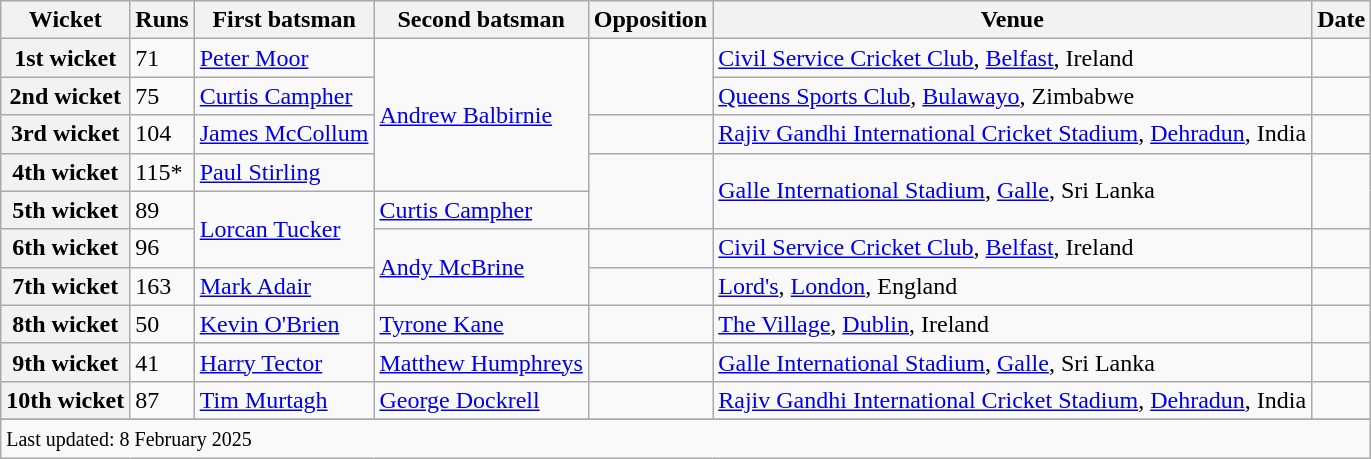<table class="wikitable plainrowheaders sortable">
<tr>
<th scope=col>Wicket</th>
<th scope=col>Runs</th>
<th scope=col>First batsman</th>
<th scope=col>Second batsman</th>
<th scope=col>Opposition</th>
<th scope=col>Venue</th>
<th scope=col>Date</th>
</tr>
<tr>
<th>1st wicket</th>
<td>71</td>
<td><a href='#'>Peter Moor</a></td>
<td rowspan=4><a href='#'>Andrew Balbirnie</a></td>
<td rowspan=2></td>
<td><a href='#'>Civil Service Cricket Club</a>, <a href='#'>Belfast</a>, Ireland</td>
<td></td>
</tr>
<tr>
<th>2nd wicket</th>
<td>75</td>
<td><a href='#'>Curtis Campher</a></td>
<td><a href='#'>Queens Sports Club</a>, <a href='#'>Bulawayo</a>, Zimbabwe</td>
<td></td>
</tr>
<tr>
<th>3rd wicket</th>
<td>104</td>
<td><a href='#'>James McCollum</a></td>
<td></td>
<td><a href='#'>Rajiv Gandhi International Cricket Stadium</a>, <a href='#'>Dehradun</a>, India</td>
<td></td>
</tr>
<tr>
<th>4th wicket</th>
<td>115*</td>
<td><a href='#'>Paul Stirling</a></td>
<td rowspan=2></td>
<td rowspan=2><a href='#'>Galle International Stadium</a>, <a href='#'>Galle</a>, Sri Lanka</td>
<td rowspan=2></td>
</tr>
<tr>
<th>5th wicket</th>
<td>89</td>
<td rowspan=2><a href='#'>Lorcan Tucker</a></td>
<td><a href='#'>Curtis Campher</a></td>
</tr>
<tr>
<th>6th wicket</th>
<td>96</td>
<td rowspan=2><a href='#'>Andy McBrine</a></td>
<td></td>
<td><a href='#'>Civil Service Cricket Club</a>, <a href='#'>Belfast</a>, Ireland</td>
<td></td>
</tr>
<tr>
<th>7th wicket</th>
<td>163</td>
<td><a href='#'>Mark Adair</a></td>
<td></td>
<td><a href='#'>Lord's</a>, <a href='#'>London</a>, England</td>
<td></td>
</tr>
<tr>
<th>8th wicket</th>
<td>50</td>
<td><a href='#'>Kevin O'Brien</a></td>
<td><a href='#'>Tyrone Kane</a></td>
<td></td>
<td><a href='#'>The Village</a>, <a href='#'>Dublin</a>, Ireland</td>
<td></td>
</tr>
<tr>
<th>9th wicket</th>
<td>41</td>
<td><a href='#'>Harry Tector</a></td>
<td><a href='#'>Matthew Humphreys</a></td>
<td></td>
<td><a href='#'>Galle International Stadium</a>, <a href='#'>Galle</a>, Sri Lanka</td>
<td></td>
</tr>
<tr>
<th>10th wicket</th>
<td>87</td>
<td><a href='#'>Tim Murtagh</a></td>
<td><a href='#'>George Dockrell</a></td>
<td></td>
<td><a href='#'>Rajiv Gandhi International Cricket Stadium</a>, <a href='#'>Dehradun</a>, India</td>
<td></td>
</tr>
<tr>
</tr>
<tr class=sortbottom>
<td colspan=7><small>Last updated: 8 February 2025</small></td>
</tr>
</table>
